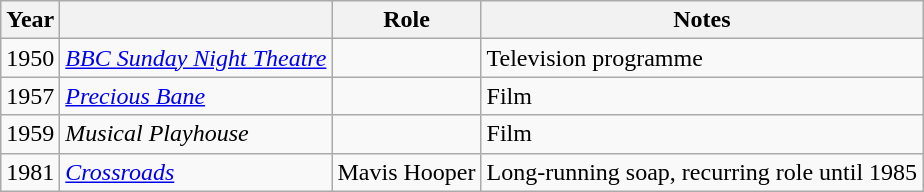<table class="wikitable">
<tr>
<th>Year</th>
<th></th>
<th>Role</th>
<th>Notes</th>
</tr>
<tr>
<td>1950</td>
<td><em><a href='#'>BBC Sunday Night Theatre</a></em></td>
<td></td>
<td>Television programme</td>
</tr>
<tr>
<td>1957</td>
<td><em><a href='#'>Precious Bane</a></em></td>
<td></td>
<td>Film</td>
</tr>
<tr>
<td>1959</td>
<td><em>Musical Playhouse</em></td>
<td></td>
<td>Film</td>
</tr>
<tr>
<td>1981</td>
<td><em><a href='#'>Crossroads</a></em></td>
<td>Mavis Hooper</td>
<td>Long-running soap, recurring role until 1985</td>
</tr>
</table>
